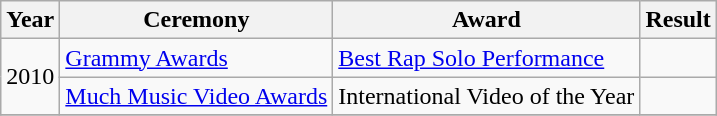<table class="wikitable plainrowheaders">
<tr>
<th>Year</th>
<th>Ceremony</th>
<th>Award</th>
<th>Result</th>
</tr>
<tr>
<td rowspan="2">2010</td>
<td><a href='#'>Grammy Awards</a></td>
<td><a href='#'>Best Rap Solo Performance</a></td>
<td></td>
</tr>
<tr>
<td><a href='#'>Much Music Video Awards</a></td>
<td>International Video of the Year</td>
<td></td>
</tr>
<tr>
</tr>
</table>
